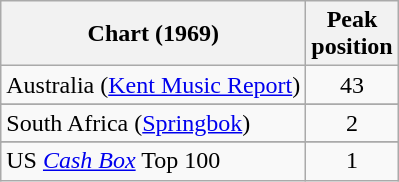<table class="wikitable sortable">
<tr>
<th align="left">Chart (1969)</th>
<th align="left">Peak<br>position</th>
</tr>
<tr>
<td>Australia (<a href='#'>Kent Music Report</a>)</td>
<td style="text-align:center;">43</td>
</tr>
<tr>
</tr>
<tr>
</tr>
<tr>
</tr>
<tr>
</tr>
<tr>
<td>South Africa (<a href='#'>Springbok</a>)</td>
<td align="center">2</td>
</tr>
<tr>
</tr>
<tr>
<td>US <a href='#'><em>Cash Box</em></a> Top 100</td>
<td align="center">1</td>
</tr>
</table>
